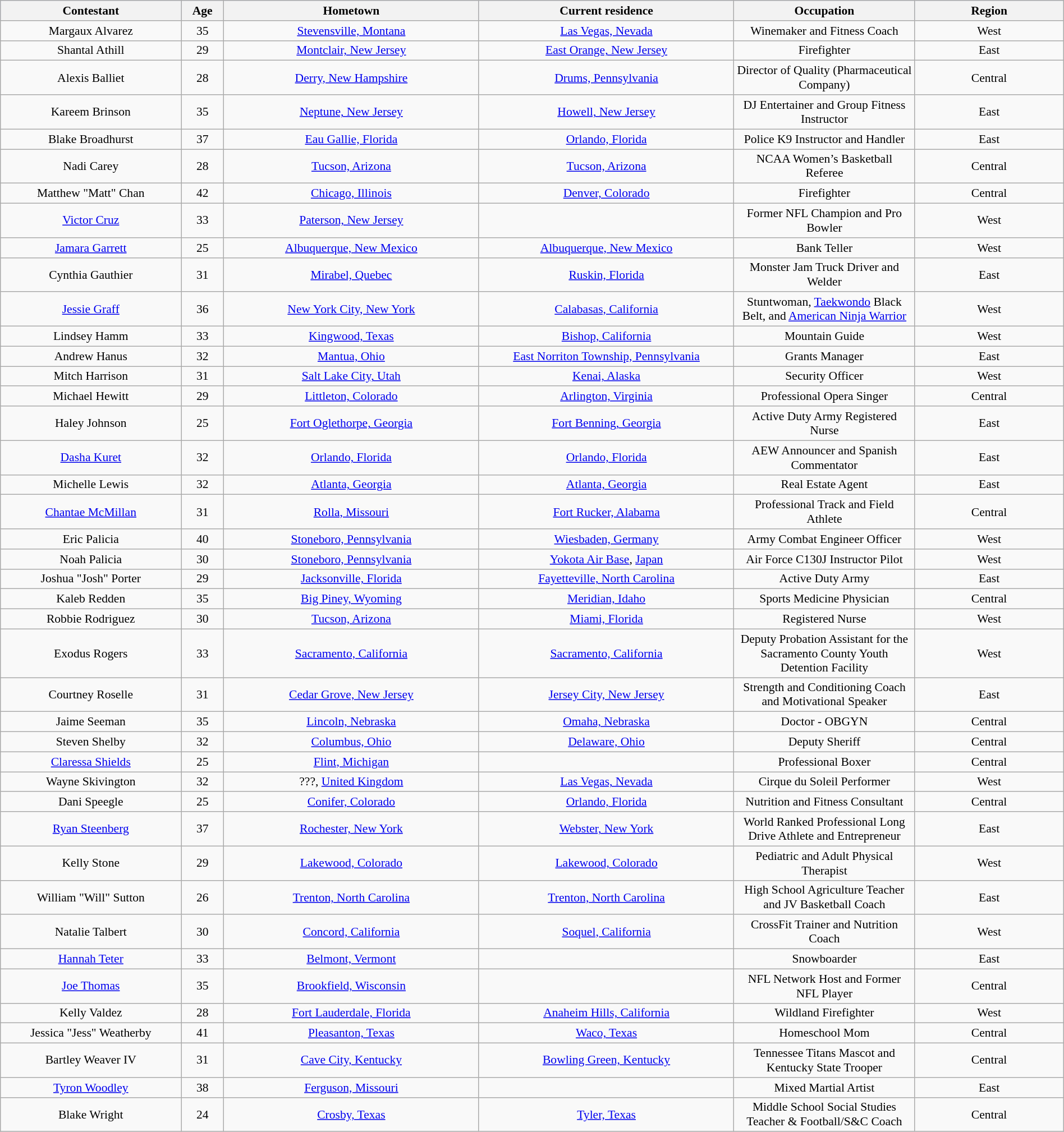<table class="wikitable sortable" style="text-align:center; font-size:90%; width:100%">
<tr style="background:#C1D8FF;">
<th style="width:17%;">Contestant</th>
<th style="width:4%;">Age</th>
<th style="width:24%;">Hometown</th>
<th style="width:24%;">Current residence</th>
<th style="width:17%;">Occupation</th>
<th style="width:17%;">Region</th>
</tr>
<tr>
<td>Margaux Alvarez</td>
<td>35</td>
<td><a href='#'>Stevensville, Montana</a></td>
<td><a href='#'>Las Vegas, Nevada</a></td>
<td>Winemaker and Fitness Coach</td>
<td>West</td>
</tr>
<tr>
<td>Shantal Athill</td>
<td>29</td>
<td><a href='#'>Montclair, New Jersey</a></td>
<td><a href='#'>East Orange, New Jersey</a></td>
<td>Firefighter</td>
<td>East</td>
</tr>
<tr>
<td>Alexis Balliet</td>
<td>28</td>
<td><a href='#'>Derry, New Hampshire</a></td>
<td><a href='#'>Drums, Pennsylvania</a></td>
<td>Director of Quality (Pharmaceutical Company)</td>
<td>Central</td>
</tr>
<tr>
<td>Kareem Brinson</td>
<td>35</td>
<td><a href='#'>Neptune, New Jersey</a></td>
<td><a href='#'>Howell, New Jersey</a></td>
<td>DJ Entertainer and Group Fitness Instructor</td>
<td>East</td>
</tr>
<tr>
<td>Blake Broadhurst</td>
<td>37</td>
<td><a href='#'>Eau Gallie, Florida</a></td>
<td><a href='#'>Orlando, Florida</a></td>
<td>Police K9 Instructor and Handler</td>
<td>East</td>
</tr>
<tr>
<td>Nadi Carey</td>
<td>28</td>
<td><a href='#'>Tucson, Arizona</a></td>
<td><a href='#'>Tucson, Arizona</a></td>
<td>NCAA Women’s Basketball Referee</td>
<td>Central</td>
</tr>
<tr>
<td>Matthew "Matt" Chan</td>
<td>42</td>
<td><a href='#'>Chicago, Illinois</a></td>
<td><a href='#'>Denver, Colorado</a></td>
<td>Firefighter</td>
<td>Central</td>
</tr>
<tr>
<td><a href='#'>Victor Cruz</a></td>
<td>33</td>
<td><a href='#'>Paterson, New Jersey</a></td>
<td></td>
<td>Former NFL Champion and Pro Bowler</td>
<td>West</td>
</tr>
<tr>
<td><a href='#'>Jamara Garrett</a></td>
<td>25</td>
<td><a href='#'>Albuquerque, New Mexico</a></td>
<td><a href='#'>Albuquerque, New Mexico</a></td>
<td>Bank Teller</td>
<td>West</td>
</tr>
<tr>
<td>Cynthia Gauthier</td>
<td>31</td>
<td><a href='#'>Mirabel, Quebec</a></td>
<td><a href='#'>Ruskin, Florida</a></td>
<td>Monster Jam Truck Driver and Welder</td>
<td>East</td>
</tr>
<tr>
<td><a href='#'>Jessie Graff</a></td>
<td>36</td>
<td><a href='#'>New York City, New York</a></td>
<td><a href='#'>Calabasas, California</a></td>
<td>Stuntwoman, <a href='#'>Taekwondo</a> Black Belt, and <a href='#'>American Ninja Warrior</a></td>
<td>West</td>
</tr>
<tr>
<td>Lindsey Hamm</td>
<td>33</td>
<td><a href='#'>Kingwood, Texas</a></td>
<td><a href='#'>Bishop, California</a></td>
<td>Mountain Guide</td>
<td>West</td>
</tr>
<tr>
<td>Andrew Hanus</td>
<td>32</td>
<td><a href='#'>Mantua, Ohio</a></td>
<td><a href='#'>East Norriton Township, Pennsylvania</a></td>
<td>Grants Manager</td>
<td>East</td>
</tr>
<tr>
<td>Mitch Harrison</td>
<td>31</td>
<td><a href='#'>Salt Lake City, Utah</a></td>
<td><a href='#'>Kenai, Alaska</a></td>
<td>Security Officer</td>
<td>West</td>
</tr>
<tr>
<td>Michael Hewitt</td>
<td>29</td>
<td><a href='#'>Littleton, Colorado</a></td>
<td><a href='#'>Arlington, Virginia</a></td>
<td>Professional Opera Singer</td>
<td>Central</td>
</tr>
<tr>
<td>Haley Johnson</td>
<td>25</td>
<td><a href='#'>Fort Oglethorpe, Georgia</a></td>
<td><a href='#'>Fort Benning, Georgia</a></td>
<td>Active Duty Army Registered Nurse</td>
<td>East</td>
</tr>
<tr>
<td><a href='#'>Dasha Kuret</a></td>
<td>32</td>
<td><a href='#'>Orlando, Florida</a></td>
<td><a href='#'>Orlando, Florida</a></td>
<td>AEW Announcer and Spanish Commentator</td>
<td>East</td>
</tr>
<tr>
<td>Michelle Lewis</td>
<td>32</td>
<td><a href='#'>Atlanta, Georgia</a></td>
<td><a href='#'>Atlanta, Georgia</a></td>
<td>Real Estate Agent</td>
<td>East</td>
</tr>
<tr>
<td><a href='#'>Chantae McMillan</a></td>
<td>31</td>
<td><a href='#'>Rolla, Missouri</a></td>
<td><a href='#'>Fort Rucker, Alabama</a></td>
<td>Professional Track and Field Athlete</td>
<td>Central</td>
</tr>
<tr>
<td>Eric Palicia</td>
<td>40</td>
<td><a href='#'>Stoneboro, Pennsylvania</a></td>
<td><a href='#'>Wiesbaden, Germany</a></td>
<td>Army Combat Engineer Officer</td>
<td>West</td>
</tr>
<tr>
<td>Noah Palicia</td>
<td>30</td>
<td><a href='#'>Stoneboro, Pennsylvania</a></td>
<td><a href='#'>Yokota Air Base</a>, <a href='#'>Japan</a></td>
<td>Air Force C130J Instructor Pilot</td>
<td>West</td>
</tr>
<tr>
<td>Joshua "Josh" Porter</td>
<td>29</td>
<td><a href='#'>Jacksonville, Florida</a></td>
<td><a href='#'>Fayetteville, North Carolina</a></td>
<td>Active Duty Army</td>
<td>East</td>
</tr>
<tr>
<td>Kaleb Redden</td>
<td>35</td>
<td><a href='#'>Big Piney, Wyoming</a></td>
<td><a href='#'>Meridian, Idaho</a></td>
<td>Sports Medicine Physician</td>
<td>Central</td>
</tr>
<tr>
<td>Robbie Rodriguez</td>
<td>30</td>
<td><a href='#'>Tucson, Arizona</a></td>
<td><a href='#'>Miami, Florida</a></td>
<td>Registered Nurse</td>
<td>West</td>
</tr>
<tr>
<td>Exodus Rogers</td>
<td>33</td>
<td><a href='#'>Sacramento, California</a></td>
<td><a href='#'>Sacramento, California</a></td>
<td>Deputy Probation Assistant for the Sacramento County Youth Detention Facility</td>
<td>West</td>
</tr>
<tr>
<td>Courtney Roselle</td>
<td>31</td>
<td><a href='#'>Cedar Grove, New Jersey</a></td>
<td><a href='#'>Jersey City, New Jersey</a></td>
<td>Strength and Conditioning Coach and Motivational Speaker</td>
<td>East</td>
</tr>
<tr>
<td>Jaime Seeman</td>
<td>35</td>
<td><a href='#'>Lincoln, Nebraska</a></td>
<td><a href='#'>Omaha, Nebraska</a></td>
<td>Doctor - OBGYN</td>
<td>Central</td>
</tr>
<tr>
<td>Steven Shelby</td>
<td>32</td>
<td><a href='#'>Columbus, Ohio</a></td>
<td><a href='#'>Delaware, Ohio</a></td>
<td>Deputy Sheriff</td>
<td>Central</td>
</tr>
<tr>
<td><a href='#'>Claressa Shields</a></td>
<td>25</td>
<td><a href='#'>Flint, Michigan</a></td>
<td></td>
<td>Professional Boxer</td>
<td>Central</td>
</tr>
<tr>
<td>Wayne Skivington</td>
<td>32</td>
<td>???, <a href='#'>United Kingdom</a></td>
<td><a href='#'>Las Vegas, Nevada</a></td>
<td>Cirque du Soleil Performer</td>
<td>West</td>
</tr>
<tr>
<td>Dani Speegle</td>
<td>25</td>
<td><a href='#'>Conifer, Colorado</a></td>
<td><a href='#'>Orlando, Florida</a></td>
<td>Nutrition and Fitness Consultant</td>
<td>Central</td>
</tr>
<tr>
<td><a href='#'>Ryan Steenberg</a></td>
<td>37</td>
<td><a href='#'>Rochester, New York</a></td>
<td><a href='#'>Webster, New York</a></td>
<td>World Ranked Professional Long Drive Athlete and Entrepreneur</td>
<td>East</td>
</tr>
<tr>
<td>Kelly Stone</td>
<td>29</td>
<td><a href='#'>Lakewood, Colorado</a></td>
<td><a href='#'>Lakewood, Colorado</a></td>
<td>Pediatric and Adult Physical Therapist</td>
<td>West</td>
</tr>
<tr>
<td>William "Will" Sutton</td>
<td>26</td>
<td><a href='#'>Trenton, North Carolina</a></td>
<td><a href='#'>Trenton, North Carolina</a></td>
<td>High School Agriculture Teacher and JV Basketball Coach</td>
<td>East</td>
</tr>
<tr>
<td>Natalie Talbert</td>
<td>30</td>
<td><a href='#'>Concord, California</a></td>
<td><a href='#'>Soquel, California</a></td>
<td>CrossFit Trainer and Nutrition Coach</td>
<td>West</td>
</tr>
<tr>
<td><a href='#'>Hannah Teter</a></td>
<td>33</td>
<td><a href='#'>Belmont, Vermont</a></td>
<td></td>
<td>Snowboarder</td>
<td>East</td>
</tr>
<tr>
<td><a href='#'>Joe Thomas</a></td>
<td>35</td>
<td><a href='#'>Brookfield, Wisconsin</a></td>
<td></td>
<td>NFL Network Host and Former NFL Player</td>
<td>Central</td>
</tr>
<tr>
<td>Kelly Valdez</td>
<td>28</td>
<td><a href='#'>Fort Lauderdale, Florida</a></td>
<td><a href='#'>Anaheim Hills, California</a></td>
<td>Wildland Firefighter</td>
<td>West</td>
</tr>
<tr>
<td>Jessica "Jess" Weatherby</td>
<td>41</td>
<td><a href='#'>Pleasanton, Texas</a></td>
<td><a href='#'>Waco, Texas</a></td>
<td>Homeschool Mom</td>
<td>Central</td>
</tr>
<tr>
<td>Bartley Weaver IV</td>
<td>31</td>
<td><a href='#'>Cave City, Kentucky</a></td>
<td><a href='#'>Bowling Green, Kentucky</a></td>
<td>Tennessee Titans Mascot and Kentucky State Trooper</td>
<td>Central</td>
</tr>
<tr>
<td><a href='#'>Tyron Woodley</a></td>
<td>38</td>
<td><a href='#'>Ferguson, Missouri</a></td>
<td></td>
<td>Mixed Martial Artist</td>
<td>East</td>
</tr>
<tr>
<td>Blake Wright</td>
<td>24</td>
<td><a href='#'>Crosby, Texas</a></td>
<td><a href='#'>Tyler, Texas</a></td>
<td>Middle School Social Studies Teacher & Football/S&C Coach</td>
<td>Central</td>
</tr>
</table>
